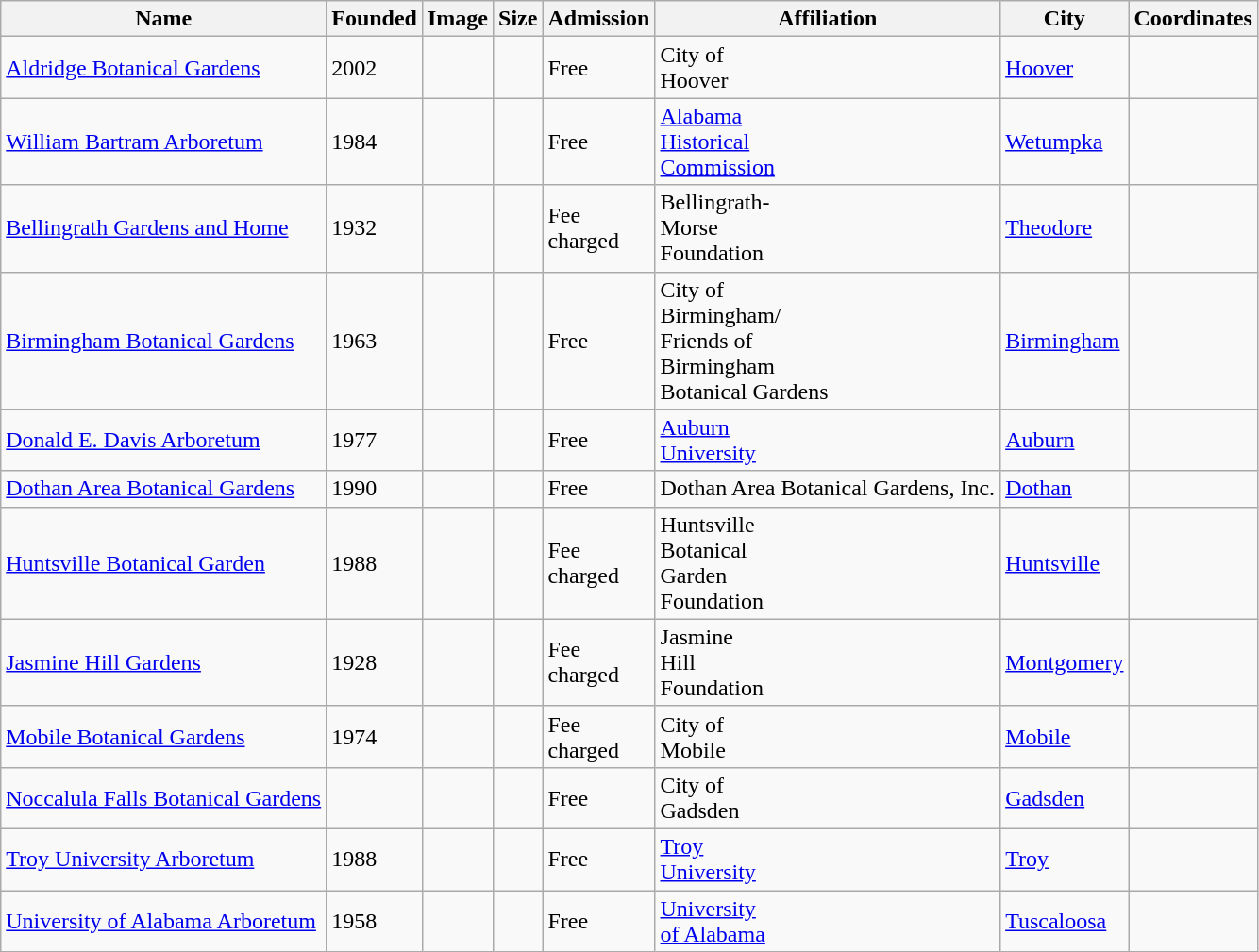<table class="sortable wikitable">
<tr>
<th scope="col">Name</th>
<th scope="col">Founded</th>
<th scope="col">Image</th>
<th scope="col">Size</th>
<th scope="col">Admission</th>
<th scope="col">Affiliation</th>
<th scope="col">City</th>
<th scope="col">Coordinates</th>
</tr>
<tr>
<td><a href='#'>Aldridge Botanical Gardens</a></td>
<td>2002</td>
<td></td>
<td></td>
<td>Free</td>
<td>City of<br>Hoover</td>
<td><a href='#'>Hoover</a></td>
<td></td>
</tr>
<tr>
<td><a href='#'>William Bartram Arboretum</a></td>
<td>1984</td>
<td></td>
<td></td>
<td>Free</td>
<td><a href='#'>Alabama<br>Historical<br>Commission</a></td>
<td><a href='#'>Wetumpka</a></td>
<td></td>
</tr>
<tr>
<td><a href='#'>Bellingrath Gardens and Home</a></td>
<td>1932</td>
<td></td>
<td></td>
<td>Fee<br>charged</td>
<td>Bellingrath-<br>Morse<br>Foundation</td>
<td><a href='#'>Theodore</a></td>
<td></td>
</tr>
<tr>
<td><a href='#'>Birmingham Botanical Gardens</a></td>
<td>1963</td>
<td></td>
<td></td>
<td>Free</td>
<td>City of<br>Birmingham/<br>Friends of<br>Birmingham<br>Botanical Gardens</td>
<td><a href='#'>Birmingham</a></td>
<td></td>
</tr>
<tr>
<td><a href='#'>Donald E. Davis Arboretum</a></td>
<td>1977</td>
<td></td>
<td></td>
<td>Free</td>
<td><a href='#'>Auburn<br>University</a></td>
<td><a href='#'>Auburn</a></td>
<td></td>
</tr>
<tr>
<td><a href='#'>Dothan Area Botanical Gardens</a></td>
<td>1990</td>
<td></td>
<td></td>
<td>Free</td>
<td>Dothan Area Botanical Gardens, Inc.</td>
<td><a href='#'>Dothan</a></td>
<td></td>
</tr>
<tr>
<td><a href='#'>Huntsville Botanical Garden</a></td>
<td>1988</td>
<td></td>
<td></td>
<td>Fee<br>charged</td>
<td>Huntsville<br>Botanical<br>Garden<br>Foundation</td>
<td><a href='#'>Huntsville</a></td>
<td></td>
</tr>
<tr>
<td><a href='#'>Jasmine Hill Gardens</a></td>
<td>1928</td>
<td></td>
<td></td>
<td>Fee<br>charged</td>
<td>Jasmine<br>Hill<br>Foundation</td>
<td><a href='#'>Montgomery</a></td>
<td></td>
</tr>
<tr>
<td><a href='#'>Mobile Botanical Gardens</a></td>
<td>1974</td>
<td></td>
<td></td>
<td>Fee<br>charged</td>
<td>City of<br>Mobile</td>
<td><a href='#'>Mobile</a></td>
<td></td>
</tr>
<tr>
<td><a href='#'>Noccalula Falls Botanical Gardens</a></td>
<td></td>
<td></td>
<td></td>
<td>Free</td>
<td>City of<br>Gadsden</td>
<td><a href='#'>Gadsden</a></td>
<td></td>
</tr>
<tr>
<td><a href='#'>Troy University Arboretum</a></td>
<td>1988</td>
<td></td>
<td></td>
<td>Free</td>
<td><a href='#'>Troy<br>University</a></td>
<td><a href='#'>Troy</a></td>
<td></td>
</tr>
<tr>
<td><a href='#'>University of Alabama Arboretum</a></td>
<td>1958</td>
<td></td>
<td></td>
<td>Free</td>
<td><a href='#'>University<br>of Alabama</a></td>
<td><a href='#'>Tuscaloosa</a></td>
<td></td>
</tr>
</table>
